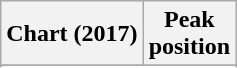<table class="wikitable sortable plainrowheaders" style="text-align:center">
<tr>
<th scope="col">Chart (2017)</th>
<th scope="col">Peak<br>position</th>
</tr>
<tr>
</tr>
<tr>
</tr>
</table>
